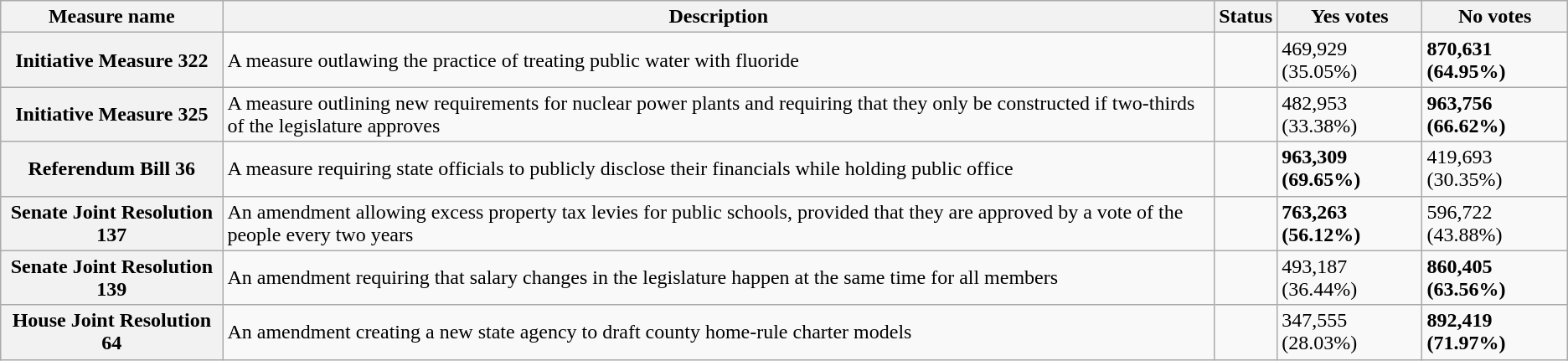<table class="wikitable sortable plainrowheaders">
<tr>
<th scope=col>Measure name</th>
<th scope=col class=unsortable>Description</th>
<th scope=col>Status</th>
<th scope=col>Yes votes</th>
<th scope=col>No votes</th>
</tr>
<tr>
<th scope=row>Initiative Measure 322</th>
<td>A measure outlawing the practice of treating public water with fluoride</td>
<td></td>
<td>469,929 (35.05%)</td>
<td><strong>870,631 (64.95%)</strong></td>
</tr>
<tr>
<th scope=row>Initiative Measure 325</th>
<td>A measure outlining new requirements for nuclear power plants and requiring that they only be constructed if two-thirds of the legislature approves</td>
<td></td>
<td>482,953 (33.38%)</td>
<td><strong>963,756 (66.62%)</strong></td>
</tr>
<tr>
<th scope=row>Referendum Bill 36</th>
<td>A measure requiring state officials to publicly disclose their financials while holding public office</td>
<td></td>
<td><strong>963,309 (69.65%)</strong></td>
<td>419,693 (30.35%)</td>
</tr>
<tr>
<th scope=row>Senate Joint Resolution 137</th>
<td>An amendment allowing excess property tax levies for public schools, provided that they are approved by a vote of the people every two years</td>
<td></td>
<td><strong>763,263 (56.12%)</strong></td>
<td>596,722 (43.88%)</td>
</tr>
<tr>
<th scope=row>Senate Joint Resolution 139</th>
<td>An amendment requiring that salary changes in the legislature happen at the same time for all members</td>
<td></td>
<td>493,187 (36.44%)</td>
<td><strong>860,405 (63.56%)</strong></td>
</tr>
<tr>
<th scope=row>House Joint Resolution 64</th>
<td>An amendment creating a new state agency to draft county home-rule charter models</td>
<td></td>
<td>347,555 (28.03%)</td>
<td><strong>892,419 (71.97%)</strong></td>
</tr>
</table>
